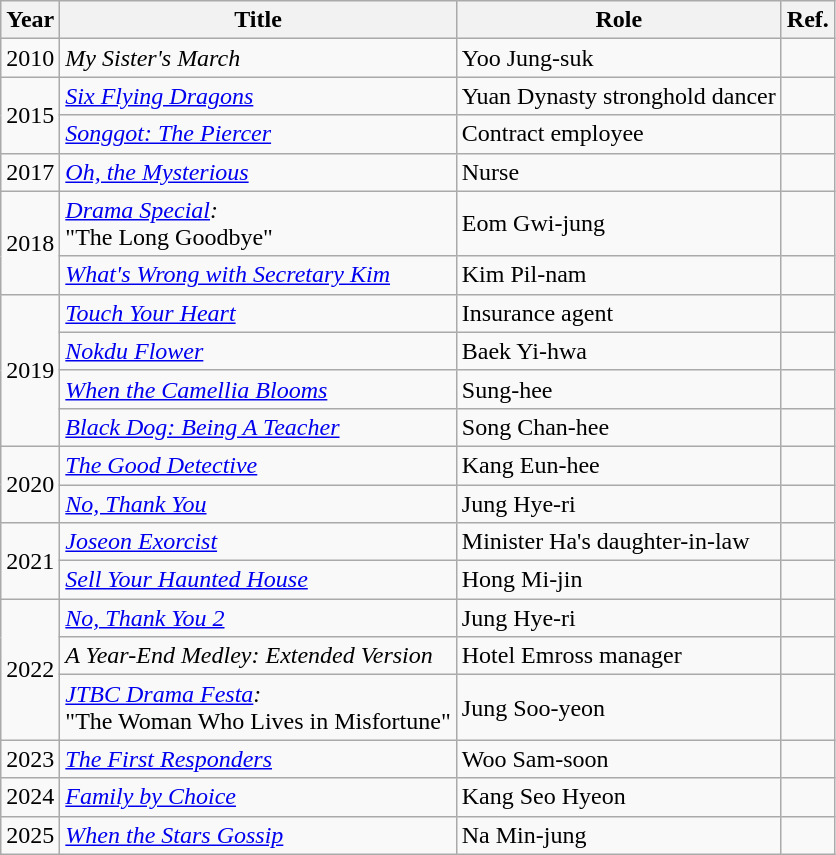<table class="wikitable">
<tr>
<th>Year</th>
<th>Title</th>
<th>Role</th>
<th>Ref.</th>
</tr>
<tr>
<td>2010</td>
<td><em>My Sister's March</em></td>
<td>Yoo Jung-suk</td>
<td></td>
</tr>
<tr>
<td rowspan=2>2015</td>
<td><em><a href='#'>Six Flying Dragons</a></em></td>
<td>Yuan Dynasty stronghold dancer</td>
<td></td>
</tr>
<tr>
<td><em><a href='#'>Songgot: The Piercer</a></em></td>
<td>Contract employee</td>
<td></td>
</tr>
<tr>
<td>2017</td>
<td><em><a href='#'>Oh, the Mysterious</a></em></td>
<td>Nurse</td>
<td></td>
</tr>
<tr>
<td rowspan=2>2018</td>
<td><em><a href='#'>Drama Special</a>:</em><br>"The Long Goodbye"</td>
<td>Eom Gwi-jung</td>
<td></td>
</tr>
<tr>
<td><em><a href='#'>What's Wrong with Secretary Kim</a></em></td>
<td>Kim Pil-nam</td>
<td></td>
</tr>
<tr>
<td rowspan=4>2019</td>
<td><em><a href='#'>Touch Your Heart</a></em></td>
<td>Insurance agent</td>
<td></td>
</tr>
<tr>
<td><em><a href='#'>Nokdu Flower</a></em></td>
<td>Baek Yi-hwa</td>
<td></td>
</tr>
<tr>
<td><em><a href='#'>When the Camellia Blooms</a></em></td>
<td>Sung-hee</td>
<td></td>
</tr>
<tr>
<td><em><a href='#'>Black Dog: Being A Teacher</a></em></td>
<td>Song Chan-hee</td>
<td></td>
</tr>
<tr>
<td rowspan=2>2020</td>
<td><em><a href='#'>The Good Detective</a></em></td>
<td>Kang Eun-hee</td>
<td></td>
</tr>
<tr>
<td><em><a href='#'>No, Thank You</a></em></td>
<td>Jung Hye-ri</td>
<td></td>
</tr>
<tr>
<td rowspan=2>2021</td>
<td><em><a href='#'>Joseon Exorcist</a></em></td>
<td>Minister Ha's daughter-in-law</td>
<td></td>
</tr>
<tr>
<td><em><a href='#'>Sell Your Haunted House</a></em></td>
<td>Hong Mi-jin</td>
<td></td>
</tr>
<tr>
<td rowspan=3>2022</td>
<td><em><a href='#'>No, Thank You 2</a></em></td>
<td>Jung Hye-ri</td>
<td></td>
</tr>
<tr>
<td><em>A Year-End Medley: Extended Version</em></td>
<td>Hotel Emross manager</td>
<td></td>
</tr>
<tr>
<td><em><a href='#'>JTBC Drama Festa</a>:</em><br>"The Woman Who Lives in Misfortune"</td>
<td>Jung Soo-yeon</td>
<td></td>
</tr>
<tr>
<td>2023</td>
<td><em><a href='#'>The First Responders</a></em></td>
<td>Woo Sam-soon</td>
<td></td>
</tr>
<tr>
<td>2024</td>
<td><em><a href='#'>Family by Choice</a></em></td>
<td>Kang Seo Hyeon</td>
<td></td>
</tr>
<tr>
<td>2025</td>
<td><em><a href='#'>When the Stars Gossip</a></em></td>
<td>Na Min-jung</td>
<td></td>
</tr>
</table>
